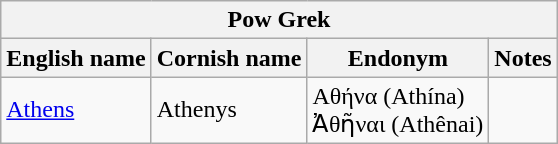<table class="wikitable sortable">
<tr>
<th colspan="24"> Pow Grek</th>
</tr>
<tr>
<th>English name</th>
<th>Cornish name</th>
<th>Endonym</th>
<th>Notes</th>
</tr>
<tr>
<td><a href='#'>Athens</a></td>
<td>Athenys</td>
<td>Αθήνα (Athína)<br>Ἀθῆναι (Athênai)</td>
<td></td>
</tr>
</table>
